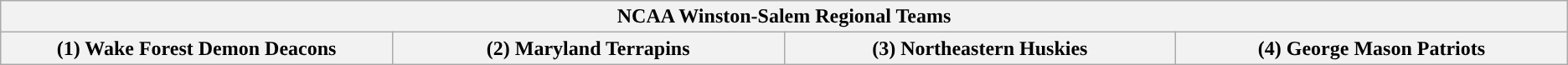<table class="wikitable">
<tr>
<th colspan=4>NCAA Winston-Salem Regional Teams</th>
</tr>
<tr>
<th style="width: 14%; ">(1) Wake Forest Demon Deacons</th>
<th style="width: 14%; ">(2) Maryland Terrapins</th>
<th style="width: 14%; ">(3) Northeastern Huskies</th>
<th style="width: 14%; ">(4) George Mason Patriots</th>
</tr>
</table>
